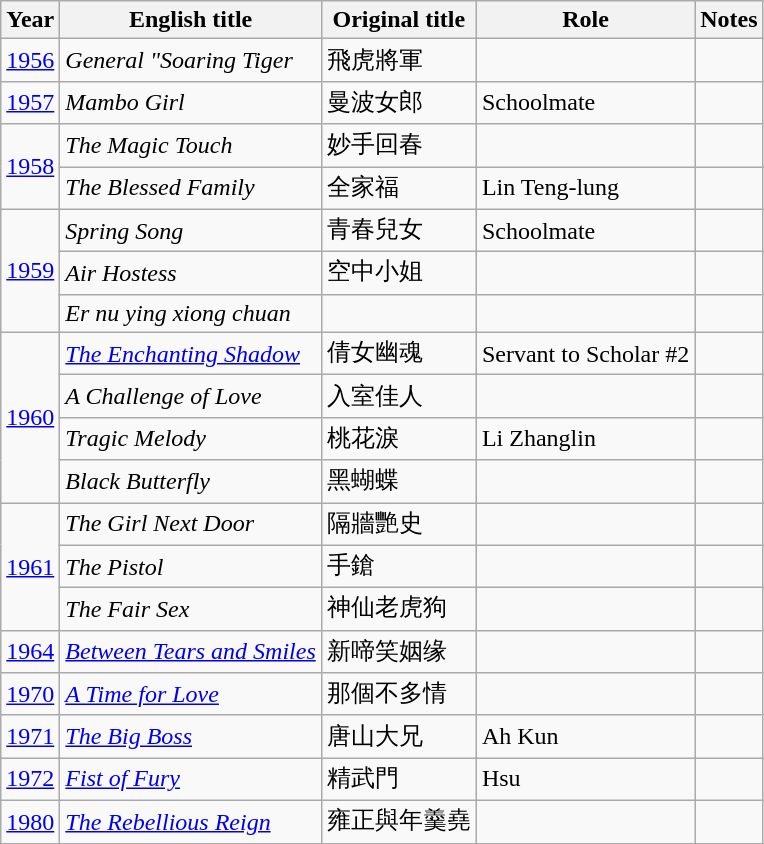<table class="wikitable sortable">
<tr>
<th>Year</th>
<th>English title</th>
<th>Original title</th>
<th>Role</th>
<th class="unsortable">Notes</th>
</tr>
<tr>
<td><a href='#'>1956</a></td>
<td><em>General "Soaring Tiger</em></td>
<td>飛虎將軍</td>
<td></td>
<td></td>
</tr>
<tr>
<td><a href='#'>1957</a></td>
<td><em>Mambo Girl</em></td>
<td>曼波女郎</td>
<td>Schoolmate</td>
<td></td>
</tr>
<tr>
<td rowspan="2"><a href='#'>1958</a></td>
<td><em>The Magic Touch</em></td>
<td>妙手回春</td>
<td></td>
<td></td>
</tr>
<tr>
<td><em>The Blessed Family</em></td>
<td>全家福</td>
<td>Lin Teng-lung</td>
<td></td>
</tr>
<tr>
<td rowspan="3"><a href='#'>1959</a></td>
<td><em>Spring Song</em></td>
<td>青春兒女</td>
<td>Schoolmate</td>
<td></td>
</tr>
<tr>
<td><em>Air Hostess</em></td>
<td>空中小姐</td>
<td></td>
<td></td>
</tr>
<tr>
<td><em>Er nu ying xiong chuan</em></td>
<td></td>
<td></td>
<td></td>
</tr>
<tr>
<td rowspan="4"><a href='#'>1960</a></td>
<td><em><a href='#'>The Enchanting Shadow</a></em></td>
<td>倩女幽魂</td>
<td>Servant to Scholar #2</td>
<td></td>
</tr>
<tr>
<td><em>A Challenge of Love</em></td>
<td>入室佳人</td>
<td></td>
<td></td>
</tr>
<tr>
<td><em>Tragic Melody</em></td>
<td>桃花淚</td>
<td>Li Zhanglin</td>
<td></td>
</tr>
<tr>
<td><em>Black Butterfly</em></td>
<td>黑蝴蝶</td>
<td></td>
<td></td>
</tr>
<tr>
<td rowspan="3"><a href='#'>1961</a></td>
<td><em>The Girl Next Door</em></td>
<td>隔牆艷史</td>
<td></td>
<td></td>
</tr>
<tr>
<td><em>The Pistol</em></td>
<td>手鎗</td>
<td></td>
<td></td>
</tr>
<tr>
<td><em>The Fair Sex</em></td>
<td>神仙老虎狗</td>
<td></td>
<td></td>
</tr>
<tr>
<td><a href='#'>1964</a></td>
<td><em><a href='#'>Between Tears and Smiles</a></em></td>
<td>新啼笑姻缘</td>
<td></td>
<td></td>
</tr>
<tr>
<td><a href='#'>1970</a></td>
<td><em><a href='#'>A Time for Love</a></em></td>
<td>那個不多情</td>
<td></td>
<td></td>
</tr>
<tr>
<td><a href='#'>1971</a></td>
<td><em><a href='#'>The Big Boss</a></em></td>
<td>唐山大兄</td>
<td>Ah Kun</td>
<td></td>
</tr>
<tr>
<td><a href='#'>1972</a></td>
<td><em><a href='#'>Fist of Fury</a></em></td>
<td>精武門</td>
<td>Hsu</td>
<td></td>
</tr>
<tr>
<td><a href='#'>1980</a></td>
<td><em><a href='#'>The Rebellious Reign</a></em></td>
<td>雍正與年羹堯</td>
<td></td>
<td></td>
</tr>
</table>
